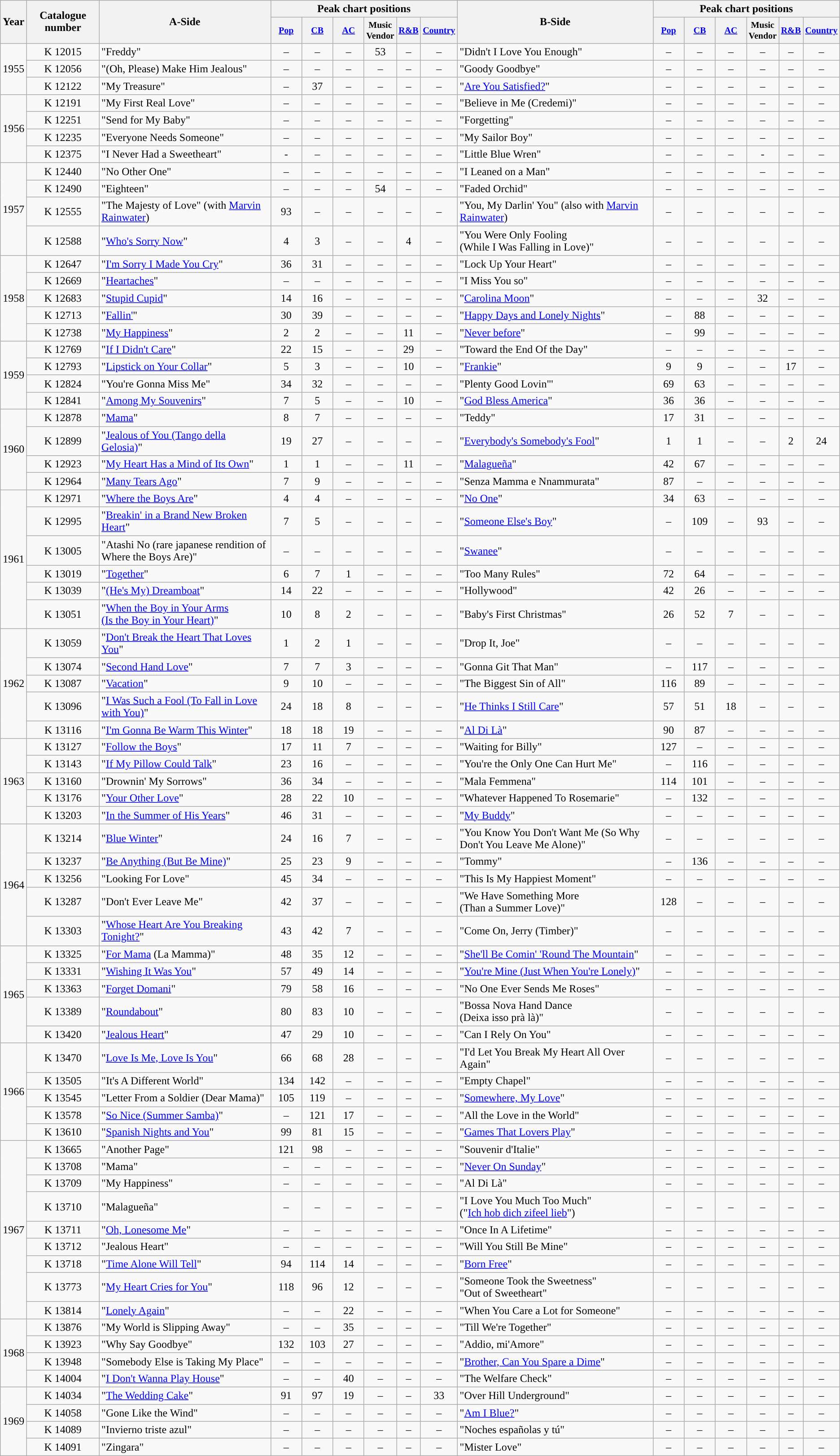<table class="wikitable plainrowheaders" style="text-align:center;">
<tr>
<th rowspan="2">Year</th>
<th rowspan="2">Catalogue number</th>
<th rowspan="2">A-Side</th>
<th colspan="6">Peak chart positions</th>
<th rowspan="2">B-Side</th>
<th colspan="6">Peak chart positions</th>
</tr>
<tr style="font-size:smaller;">
<th style="width:3em;"><a href='#'>Pop</a></th>
<th style="width:3em;"><a href='#'>CB</a></th>
<th style="width:3em;"><a href='#'>AC</a></th>
<th style="width:3em;">Music Vendor</th>
<th><a href='#'>R&B</a></th>
<th><a href='#'>Country</a></th>
<th style="width:3em;"><a href='#'>Pop</a></th>
<th style="width:3em;"><a href='#'>CB</a></th>
<th style="width:3em;"><a href='#'>AC</a></th>
<th style="width:3em;">Music Vendor</th>
<th><a href='#'>R&B</a></th>
<th><a href='#'>Country</a></th>
</tr>
<tr>
<td rowspan="3">1955</td>
<td>K 12015</td>
<td style="text-align:left;">"Freddy"</td>
<td>–</td>
<td>–</td>
<td>–</td>
<td>53</td>
<td>–</td>
<td>–</td>
<td style="text-align:left;">"Didn't I Love You Enough"</td>
<td>–</td>
<td>–</td>
<td>–</td>
<td>–</td>
<td>–</td>
<td>–</td>
</tr>
<tr>
<td>K 12056</td>
<td style="text-align:left;">"(Oh, Please) Make Him Jealous"</td>
<td>–</td>
<td>–</td>
<td>–</td>
<td>–</td>
<td>–</td>
<td>–</td>
<td style="text-align:left;">"Goody Goodbye"</td>
<td>–</td>
<td>–</td>
<td>–</td>
<td>–</td>
<td>–</td>
<td>–</td>
</tr>
<tr>
<td>K 12122</td>
<td style="text-align:left;">"My Treasure"</td>
<td>–</td>
<td>37</td>
<td>–</td>
<td>–</td>
<td>–</td>
<td>–</td>
<td style="text-align:left;">"<a href='#'>Are You Satisfied?</a>"</td>
<td>–</td>
<td>–</td>
<td>–</td>
<td>–</td>
<td>–</td>
<td>–</td>
</tr>
<tr>
<td rowspan="4">1956</td>
<td>K 12191</td>
<td style="text-align:left;">"My First Real Love"</td>
<td>–</td>
<td>–</td>
<td>–</td>
<td>–</td>
<td>–</td>
<td>–</td>
<td style="text-align:left;">"Believe in Me (Credemi)"</td>
<td>–</td>
<td>–</td>
<td>–</td>
<td>–</td>
<td>–</td>
<td>–</td>
</tr>
<tr>
<td>K 12251</td>
<td style="text-align:left;">"Send for My Baby"</td>
<td>–</td>
<td>–</td>
<td>–</td>
<td>–</td>
<td>–</td>
<td>–</td>
<td style="text-align:left;">"Forgetting"</td>
<td>–</td>
<td>–</td>
<td>–</td>
<td>–</td>
<td>–</td>
<td>–</td>
</tr>
<tr>
<td>K 12235</td>
<td style="text-align:left;">"Everyone Needs Someone"</td>
<td>–</td>
<td>–</td>
<td>–</td>
<td>–</td>
<td>–</td>
<td>–</td>
<td style="text-align:left;">"My Sailor Boy"</td>
<td>–</td>
<td>–</td>
<td>–</td>
<td>–</td>
<td>–</td>
<td>–</td>
</tr>
<tr>
<td>K 12375</td>
<td style="text-align:left;">"I Never Had a Sweetheart"</td>
<td>-</td>
<td>–</td>
<td>–</td>
<td>–</td>
<td>–</td>
<td>–</td>
<td style="text-align:left;">"Little Blue Wren"</td>
<td>–</td>
<td>–</td>
<td>–</td>
<td>-</td>
<td>–</td>
<td>–</td>
</tr>
<tr>
<td rowspan="4">1957</td>
<td>K 12440</td>
<td style="text-align:left;">"No Other One"</td>
<td>–</td>
<td>–</td>
<td>–</td>
<td>–</td>
<td>–</td>
<td>–</td>
<td style="text-align:left;">"I Leaned on a Man"</td>
<td>–</td>
<td>–</td>
<td>–</td>
<td>–</td>
<td>–</td>
<td>–</td>
</tr>
<tr>
<td>K 12490</td>
<td style="text-align:left;">"Eighteen"</td>
<td>–</td>
<td>–</td>
<td>–</td>
<td>54</td>
<td>–</td>
<td>–</td>
<td style="text-align:left;">"Faded Orchid"</td>
<td>–</td>
<td>–</td>
<td>–</td>
<td>–</td>
<td>–</td>
<td>–</td>
</tr>
<tr>
<td>K 12555</td>
<td style="text-align:left;">"The Majesty of Love" (with <a href='#'>Marvin Rainwater</a>)</td>
<td>93</td>
<td>–</td>
<td>–</td>
<td>–</td>
<td>–</td>
<td>–</td>
<td style="text-align:left;">"You, My Darlin' You" (also with <a href='#'>Marvin Rainwater</a>)</td>
<td>–</td>
<td>–</td>
<td>–</td>
<td>–</td>
<td>–</td>
<td>–</td>
</tr>
<tr>
<td>K 12588</td>
<td style="text-align:left;">"<a href='#'>Who's Sorry Now</a>"</td>
<td>4</td>
<td>3</td>
<td>–</td>
<td>–</td>
<td>4</td>
<td>–</td>
<td style="text-align:left;">"You Were Only Fooling<br>(While I Was Falling in Love)"</td>
<td>–</td>
<td>–</td>
<td>–</td>
<td>–</td>
<td>–</td>
<td>–</td>
</tr>
<tr>
<td rowspan="5">1958</td>
<td>K 12647</td>
<td style="text-align:left;">"<a href='#'>I'm Sorry I Made You Cry</a>"</td>
<td>36</td>
<td>31</td>
<td>–</td>
<td>–</td>
<td>–</td>
<td>–</td>
<td style="text-align:left;">"Lock Up Your Heart"</td>
<td>–</td>
<td>–</td>
<td>–</td>
<td>–</td>
<td>–</td>
<td>–</td>
</tr>
<tr>
<td>K 12669</td>
<td style="text-align:left;">"<a href='#'>Heartaches</a>"</td>
<td>–</td>
<td>–</td>
<td>–</td>
<td>–</td>
<td>–</td>
<td>–</td>
<td style="text-align:left;">"I Miss You so"</td>
<td>–</td>
<td>–</td>
<td>–</td>
<td>–</td>
<td>–</td>
<td>–</td>
</tr>
<tr>
<td>K 12683</td>
<td style="text-align:left;">"<a href='#'>Stupid Cupid</a>"</td>
<td>14</td>
<td>16</td>
<td>–</td>
<td>–</td>
<td>–</td>
<td>–</td>
<td style="text-align:left;">"<a href='#'>Carolina Moon</a>"</td>
<td>–</td>
<td>–</td>
<td>–</td>
<td>32</td>
<td>–</td>
<td>–</td>
</tr>
<tr>
<td>K 12713</td>
<td style="text-align:left;">"<a href='#'>Fallin'</a>"</td>
<td>30</td>
<td>39</td>
<td>–</td>
<td>–</td>
<td>–</td>
<td>–</td>
<td style="text-align:left;">"<a href='#'>Happy Days and Lonely Nights</a>"</td>
<td>–</td>
<td>88</td>
<td>–</td>
<td>–</td>
<td>–</td>
<td>–</td>
</tr>
<tr>
<td>K 12738</td>
<td style="text-align:left;">"<a href='#'>My Happiness</a>"</td>
<td>2</td>
<td>2</td>
<td>–</td>
<td>–</td>
<td>11</td>
<td>–</td>
<td style="text-align:left;">"<a href='#'>Never before</a>"</td>
<td>–</td>
<td>99</td>
<td>–</td>
<td>–</td>
<td>–</td>
<td>–</td>
</tr>
<tr>
<td rowspan="4">1959</td>
<td>K 12769</td>
<td style="text-align:left;">"<a href='#'>If I Didn't Care</a>"</td>
<td>22</td>
<td>15</td>
<td>–</td>
<td>–</td>
<td>29</td>
<td>–</td>
<td style="text-align:left;">"Toward the End Of the Day"</td>
<td>–</td>
<td>–</td>
<td>–</td>
<td>–</td>
<td>–</td>
<td>–</td>
</tr>
<tr>
<td>K 12793</td>
<td style="text-align:left;">"<a href='#'>Lipstick on Your Collar</a>"</td>
<td>5</td>
<td>3</td>
<td>–</td>
<td>–</td>
<td>10</td>
<td>–</td>
<td style="text-align:left;">"<a href='#'>Frankie</a>"</td>
<td>9</td>
<td>9</td>
<td>–</td>
<td>–</td>
<td>17</td>
<td>–</td>
</tr>
<tr>
<td>K 12824</td>
<td style="text-align:left;">"You're Gonna Miss Me"</td>
<td>34</td>
<td>32</td>
<td>–</td>
<td>–</td>
<td>–</td>
<td>–</td>
<td style="text-align:left;">"Plenty Good Lovin"'</td>
<td>69</td>
<td>63</td>
<td>–</td>
<td>–</td>
<td>–</td>
<td>–</td>
</tr>
<tr>
<td>K 12841</td>
<td style="text-align:left;">"<a href='#'>Among My Souvenirs</a>"</td>
<td>7</td>
<td>5</td>
<td>–</td>
<td>–</td>
<td>10</td>
<td>–</td>
<td style="text-align:left;">"<a href='#'>God Bless America</a>"</td>
<td>36</td>
<td>36</td>
<td>–</td>
<td>–</td>
<td>–</td>
<td>–</td>
</tr>
<tr>
<td rowspan="4">1960</td>
<td>K 12878</td>
<td style="text-align:left;">"<a href='#'>Mama</a>"</td>
<td>8</td>
<td>7</td>
<td>–</td>
<td>–</td>
<td>–</td>
<td>–</td>
<td style="text-align:left;">"Teddy"</td>
<td>17</td>
<td>31</td>
<td>–</td>
<td>–</td>
<td>–</td>
<td>–</td>
</tr>
<tr>
<td>K 12899</td>
<td style="text-align:left;">"<a href='#'>Jealous of You (Tango della Gelosia)</a>"</td>
<td>19</td>
<td>27</td>
<td>–</td>
<td>–</td>
<td>–</td>
<td>–</td>
<td style="text-align:left;">"<a href='#'>Everybody's Somebody's Fool</a>"</td>
<td>1</td>
<td>1</td>
<td>–</td>
<td>–</td>
<td>2</td>
<td>24</td>
</tr>
<tr>
<td>K 12923</td>
<td style="text-align:left;">"<a href='#'>My Heart Has a Mind of Its Own</a>"</td>
<td>1</td>
<td>1</td>
<td>–</td>
<td>–</td>
<td>11</td>
<td>–</td>
<td style="text-align:left;">"<a href='#'>Malagueña</a>"</td>
<td>42</td>
<td>67</td>
<td>–</td>
<td>–</td>
<td>–</td>
<td>–</td>
</tr>
<tr>
<td>K 12964</td>
<td style="text-align:left;">"<a href='#'>Many Tears Ago</a>"</td>
<td>7</td>
<td>9</td>
<td>–</td>
<td>–</td>
<td>–</td>
<td>–</td>
<td style="text-align:left;">"Senza Mamma e Nnammurata"</td>
<td>87</td>
<td>–</td>
<td>–</td>
<td>–</td>
<td>–</td>
<td>–</td>
</tr>
<tr>
<td rowspan="6">1961</td>
<td>K 12971</td>
<td style="text-align:left;">"<a href='#'>Where the Boys Are</a>"</td>
<td>4</td>
<td>4</td>
<td>–</td>
<td>–</td>
<td>–</td>
<td>–</td>
<td style="text-align:left;">"<a href='#'>No One</a>"</td>
<td>34</td>
<td>63</td>
<td>–</td>
<td>–</td>
<td>–</td>
<td>–</td>
</tr>
<tr>
<td>K 12995</td>
<td style="text-align:left;">"<a href='#'>Breakin' in a Brand New Broken Heart</a>"</td>
<td>7</td>
<td>5</td>
<td>–</td>
<td>–</td>
<td>–</td>
<td>–</td>
<td style="text-align:left;">"<a href='#'>Someone Else's Boy</a>"</td>
<td>–</td>
<td>109</td>
<td>–</td>
<td>93</td>
<td>–</td>
<td>–</td>
</tr>
<tr>
<td>K 13005</td>
<td style="text-align:left;">"Atashi No (rare japanese rendition of Where the Boys Are)"</td>
<td>–</td>
<td>–</td>
<td>–</td>
<td>–</td>
<td>–</td>
<td>–</td>
<td style="text-align:left;">"<a href='#'>Swanee</a>"</td>
<td>–</td>
<td>–</td>
<td>–</td>
<td>–</td>
<td>–</td>
<td>–</td>
</tr>
<tr>
<td>K 13019</td>
<td style="text-align:left;">"<a href='#'>Together</a>"</td>
<td>6</td>
<td>7</td>
<td>1</td>
<td>–</td>
<td>–</td>
<td>–</td>
<td style="text-align:left;">"Too Many Rules"</td>
<td>72</td>
<td>64</td>
<td>–</td>
<td>–</td>
<td>–</td>
<td>–</td>
</tr>
<tr>
<td>K 13039</td>
<td style="text-align:left;">"<a href='#'>(He's My) Dreamboat</a>"</td>
<td>14</td>
<td>22</td>
<td>–</td>
<td>–</td>
<td>–</td>
<td>–</td>
<td style="text-align:left;">"Hollywood"</td>
<td>42</td>
<td>26</td>
<td>–</td>
<td>–</td>
<td>–</td>
<td>–</td>
</tr>
<tr>
<td>K 13051</td>
<td style="text-align:left;">"<a href='#'>When the Boy in Your Arms<br>(Is the Boy in Your Heart)</a>"</td>
<td>10</td>
<td>8</td>
<td>2</td>
<td>–</td>
<td>–</td>
<td>–</td>
<td style="text-align:left;">"Baby's First Christmas"</td>
<td>26</td>
<td>52</td>
<td>7</td>
<td>–</td>
<td>–</td>
<td>–</td>
</tr>
<tr>
<td rowspan="5">1962</td>
<td>K 13059</td>
<td style="text-align:left;">"<a href='#'>Don't Break the Heart That Loves You</a>"</td>
<td>1</td>
<td>2</td>
<td>1</td>
<td>–</td>
<td>–</td>
<td>–</td>
<td style="text-align:left;">"Drop It, Joe"</td>
<td>–</td>
<td>–</td>
<td>–</td>
<td>–</td>
<td>–</td>
<td>–</td>
</tr>
<tr>
<td>K 13074</td>
<td style="text-align:left;">"<a href='#'>Second Hand Love</a>"</td>
<td>7</td>
<td>7</td>
<td>3</td>
<td>–</td>
<td>–</td>
<td>–</td>
<td style="text-align:left;">"Gonna Git That Man"</td>
<td>–</td>
<td>117</td>
<td>–</td>
<td>–</td>
<td>–</td>
<td>–</td>
</tr>
<tr>
<td>K 13087</td>
<td style="text-align:left;">"<a href='#'>Vacation</a>"</td>
<td>9</td>
<td>10</td>
<td>–</td>
<td>–</td>
<td>–</td>
<td>–</td>
<td style="text-align:left;">"The Biggest Sin of All"</td>
<td>116</td>
<td>89</td>
<td>–</td>
<td>–</td>
<td>–</td>
<td>–</td>
</tr>
<tr>
<td>K 13096</td>
<td style="text-align:left;">"<a href='#'>I Was Such a Fool (To Fall in Love with You)</a>"</td>
<td>24</td>
<td>18</td>
<td>8</td>
<td>–</td>
<td>–</td>
<td>–</td>
<td style="text-align:left;">"<a href='#'>He Thinks I Still Care</a>"</td>
<td>57</td>
<td>51</td>
<td>18</td>
<td>–</td>
<td>–</td>
<td>–</td>
</tr>
<tr>
<td>K 13116</td>
<td style="text-align:left;">"<a href='#'>I'm Gonna Be Warm This Winter</a>"</td>
<td>18</td>
<td>18</td>
<td>19</td>
<td>–</td>
<td>–</td>
<td>–</td>
<td style="text-align:left;">"<a href='#'>Al Di Là</a>"</td>
<td>90</td>
<td>87</td>
<td>–</td>
<td>–</td>
<td>–</td>
<td>–</td>
</tr>
<tr>
<td rowspan="5">1963</td>
<td>K 13127</td>
<td style="text-align:left;">"<a href='#'>Follow the Boys</a>"</td>
<td>17</td>
<td>11</td>
<td>7</td>
<td>–</td>
<td>–</td>
<td>–</td>
<td style="text-align:left;">"Waiting for Billy"</td>
<td>127</td>
<td>–</td>
<td>–</td>
<td>–</td>
<td>–</td>
<td>–</td>
</tr>
<tr>
<td>K 13143</td>
<td style="text-align:left;">"<a href='#'>If My Pillow Could Talk</a>"</td>
<td>23</td>
<td>16</td>
<td>–</td>
<td>–</td>
<td>–</td>
<td>–</td>
<td style="text-align:left;">"You're the Only One Can Hurt Me"</td>
<td>–</td>
<td>116</td>
<td>–</td>
<td>–</td>
<td>–</td>
<td>–</td>
</tr>
<tr>
<td>K 13160</td>
<td style="text-align:left;">"Drownin' My Sorrows"</td>
<td>36</td>
<td>34</td>
<td>–</td>
<td>–</td>
<td>–</td>
<td>–</td>
<td style="text-align:left;">"Mala Femmena"</td>
<td>114</td>
<td>101</td>
<td>–</td>
<td>–</td>
<td>–</td>
<td>–</td>
</tr>
<tr>
<td>K 13176</td>
<td style="text-align:left;">"<a href='#'>Your Other Love</a>"</td>
<td>28</td>
<td>22</td>
<td>10</td>
<td>–</td>
<td>–</td>
<td>–</td>
<td style="text-align:left;">"Whatever Happened To Rosemarie"</td>
<td>–</td>
<td>132</td>
<td>–</td>
<td>–</td>
<td>–</td>
<td>–</td>
</tr>
<tr>
<td>K 13203</td>
<td style="text-align:left;">"<a href='#'>In the Summer of His Years</a>"</td>
<td>46</td>
<td>31</td>
<td>–</td>
<td>–</td>
<td>–</td>
<td>–</td>
<td style="text-align:left;">"<a href='#'>My Buddy</a>"</td>
<td>–</td>
<td>–</td>
<td>–</td>
<td>–</td>
<td>–</td>
<td>–</td>
</tr>
<tr>
<td rowspan="5">1964</td>
<td>K 13214</td>
<td style="text-align:left;">"<a href='#'>Blue Winter</a>"</td>
<td>24</td>
<td>16</td>
<td>7</td>
<td>–</td>
<td>–</td>
<td>–</td>
<td style="text-align:left;">"You Know You Don't Want Me (So Why Don't You Leave Me Alone)"</td>
<td>–</td>
<td>–</td>
<td>–</td>
<td>–</td>
<td>–</td>
<td>–</td>
</tr>
<tr>
<td>K 13237</td>
<td style="text-align:left;">"<a href='#'>Be Anything (But Be Mine)</a>"</td>
<td>25</td>
<td>23</td>
<td>9</td>
<td>–</td>
<td>–</td>
<td>–</td>
<td style="text-align:left;">"Tommy"</td>
<td>–</td>
<td>136</td>
<td>–</td>
<td>–</td>
<td>–</td>
<td>–</td>
</tr>
<tr>
<td>K 13256</td>
<td style="text-align:left;">"Looking For Love"</td>
<td>45</td>
<td>34</td>
<td>–</td>
<td>–</td>
<td>–</td>
<td>–</td>
<td style="text-align:left;">"This Is My Happiest Moment"</td>
<td>–</td>
<td>–</td>
<td>–</td>
<td>–</td>
<td>–</td>
<td>–</td>
</tr>
<tr>
<td>K 13287</td>
<td style="text-align:left;">"Don't Ever Leave Me"</td>
<td>42</td>
<td>37</td>
<td>–</td>
<td>–</td>
<td>–</td>
<td>–</td>
<td style="text-align:left;">"We Have Something More<br>(Than a Summer Love)"</td>
<td>128</td>
<td>–</td>
<td>–</td>
<td>–</td>
<td>–</td>
<td>–</td>
</tr>
<tr>
<td>K 13303</td>
<td style="text-align:left;">"<a href='#'>Whose Heart Are You Breaking Tonight?</a>"</td>
<td>43</td>
<td>42</td>
<td>7</td>
<td>–</td>
<td>–</td>
<td>–</td>
<td style="text-align:left;">"Come On, Jerry (Timber)"</td>
<td>–</td>
<td>–</td>
<td>–</td>
<td>–</td>
<td>–</td>
<td>–</td>
</tr>
<tr>
<td rowspan="5">1965</td>
<td>K 13325</td>
<td style="text-align:left;">"<a href='#'>For Mama</a> (La Mamma)"</td>
<td>48</td>
<td>35</td>
<td>12</td>
<td>–</td>
<td>–</td>
<td>–</td>
<td style="text-align:left;">"<a href='#'>She'll Be Comin' 'Round The Mountain</a>"</td>
<td>–</td>
<td>–</td>
<td>–</td>
<td>–</td>
<td>–</td>
<td>–</td>
</tr>
<tr>
<td>K 13331</td>
<td style="text-align:left;">"<a href='#'>Wishing It Was You</a>"</td>
<td>57</td>
<td>49</td>
<td>14</td>
<td>–</td>
<td>–</td>
<td>–</td>
<td style="text-align:left;">"<a href='#'>You're Mine (Just When You're Lonely)</a>"</td>
<td>–</td>
<td>–</td>
<td>–</td>
<td>–</td>
<td>–</td>
<td>–</td>
</tr>
<tr>
<td>K 13363</td>
<td style="text-align:left;">"<a href='#'>Forget Domani</a>"</td>
<td>79</td>
<td>58</td>
<td>16</td>
<td>–</td>
<td>–</td>
<td>–</td>
<td style="text-align:left;">"No One Ever Sends Me Roses"</td>
<td>–</td>
<td>–</td>
<td>–</td>
<td>–</td>
<td>–</td>
<td>–</td>
</tr>
<tr>
<td>K 13389</td>
<td style="text-align:left;">"<a href='#'>Roundabout</a>"</td>
<td>80</td>
<td>83</td>
<td>10</td>
<td>–</td>
<td>–</td>
<td>–</td>
<td style="text-align:left;">"Bossa Nova Hand Dance<br>(Deixa isso prà là)"</td>
<td>–</td>
<td>–</td>
<td>–</td>
<td>–</td>
<td>–</td>
<td>–</td>
</tr>
<tr>
<td>K 13420</td>
<td style="text-align:left;">"<a href='#'>Jealous Heart</a>"</td>
<td>47</td>
<td>29</td>
<td>10</td>
<td>–</td>
<td>–</td>
<td>–</td>
<td style="text-align:left;">"Can I Rely On You"</td>
<td>–</td>
<td>–</td>
<td>–</td>
<td>–</td>
<td>–</td>
<td>–</td>
</tr>
<tr>
<td rowspan="5">1966</td>
<td>K 13470</td>
<td style="text-align:left;">"<a href='#'>Love Is Me, Love Is You</a>"</td>
<td>66</td>
<td>68</td>
<td>28</td>
<td>–</td>
<td>–</td>
<td>–</td>
<td style="text-align:left;">"I'd Let You Break My Heart All Over Again"</td>
<td>–</td>
<td>–</td>
<td>–</td>
<td>–</td>
<td>–</td>
<td>–</td>
</tr>
<tr>
<td>K 13505</td>
<td style="text-align:left;">"It's A Different World"</td>
<td>134</td>
<td>142</td>
<td>–</td>
<td>–</td>
<td>–</td>
<td>–</td>
<td style="text-align:left;">"Empty Chapel"</td>
<td>–</td>
<td>–</td>
<td>–</td>
<td>–</td>
<td>–</td>
<td>–</td>
</tr>
<tr>
<td>K 13545</td>
<td style="text-align:left;">"Letter From a Soldier (Dear Mama)"</td>
<td>105</td>
<td>119</td>
<td>–</td>
<td>–</td>
<td>–</td>
<td>–</td>
<td style="text-align:left;">"<a href='#'>Somewhere, My Love</a>"</td>
<td>–</td>
<td>–</td>
<td>–</td>
<td>–</td>
<td>–</td>
<td>–</td>
</tr>
<tr>
<td>K 13578</td>
<td style="text-align:left;">"<a href='#'>So Nice (Summer Samba)</a>"</td>
<td>–</td>
<td>121</td>
<td>17</td>
<td>–</td>
<td>–</td>
<td>–</td>
<td style="text-align:left;">"All the Love in the World"</td>
<td>–</td>
<td>–</td>
<td>–</td>
<td>–</td>
<td>–</td>
<td>–</td>
</tr>
<tr>
<td>K 13610</td>
<td style="text-align:left;">"<a href='#'>Spanish Nights and You</a>"</td>
<td>99</td>
<td>81</td>
<td>15</td>
<td>–</td>
<td>–</td>
<td>–</td>
<td style="text-align:left;">"<a href='#'>Games That Lovers Play</a>"</td>
<td>–</td>
<td>–</td>
<td>–</td>
<td>–</td>
<td>–</td>
<td>–</td>
</tr>
<tr>
<td rowspan="9">1967</td>
<td>K 13665</td>
<td style="text-align:left;">"Another Page"</td>
<td>121</td>
<td>98</td>
<td>–</td>
<td>–</td>
<td>–</td>
<td>–</td>
<td style="text-align:left;">"Souvenir d'Italie"</td>
<td>–</td>
<td>–</td>
<td>–</td>
<td>–</td>
<td>–</td>
<td>–</td>
</tr>
<tr>
<td>K 13708</td>
<td style="text-align:left;">"Mama"</td>
<td>–</td>
<td>–</td>
<td>–</td>
<td>–</td>
<td>–</td>
<td>–</td>
<td style="text-align:left;">"<a href='#'>Never On Sunday</a>"</td>
<td>–</td>
<td>–</td>
<td>–</td>
<td>–</td>
<td>–</td>
<td>–</td>
</tr>
<tr>
<td>K 13709</td>
<td style="text-align:left;">"My Happiness"</td>
<td>–</td>
<td>–</td>
<td>–</td>
<td>–</td>
<td>–</td>
<td>–</td>
<td style="text-align:left;">"Al Di Là"</td>
<td>–</td>
<td>–</td>
<td>–</td>
<td>–</td>
<td>–</td>
<td>–</td>
</tr>
<tr>
<td>K 13710</td>
<td style="text-align:left;">"Malagueña"</td>
<td>–</td>
<td>–</td>
<td>–</td>
<td>–</td>
<td>–</td>
<td>–</td>
<td style="text-align:left;">"I Love You Much Too Much"<br>("<a href='#'>Ich hob dich zifeel lieb</a>")</td>
<td>–</td>
<td>–</td>
<td>–</td>
<td>–</td>
<td>–</td>
<td>–</td>
</tr>
<tr>
<td>K 13711</td>
<td style="text-align:left;">"<a href='#'>Oh, Lonesome Me</a>"</td>
<td>–</td>
<td>–</td>
<td>–</td>
<td>–</td>
<td>–</td>
<td>–</td>
<td style="text-align:left;">"Once In A Lifetime"</td>
<td>–</td>
<td>–</td>
<td>–</td>
<td>–</td>
<td>–</td>
<td>–</td>
</tr>
<tr>
<td>K 13712</td>
<td style="text-align:left;">"Jealous Heart"</td>
<td>–</td>
<td>–</td>
<td>–</td>
<td>–</td>
<td>–</td>
<td>–</td>
<td style="text-align:left;">"Will You Still Be Mine"</td>
<td>–</td>
<td>–</td>
<td>–</td>
<td>–</td>
<td>–</td>
<td>–</td>
</tr>
<tr>
<td>K 13718</td>
<td style="text-align:left;">"<a href='#'>Time Alone Will Tell</a>"</td>
<td>94</td>
<td>114</td>
<td>14</td>
<td>–</td>
<td>–</td>
<td>–</td>
<td style="text-align:left;">"<a href='#'>Born Free</a>"</td>
<td>–</td>
<td>–</td>
<td>–</td>
<td>–</td>
<td>–</td>
<td>–</td>
</tr>
<tr>
<td>K 13773</td>
<td style="text-align:left;">"<a href='#'>My Heart Cries for You</a>"</td>
<td>118</td>
<td>96</td>
<td>12</td>
<td>–</td>
<td>–</td>
<td>–</td>
<td style="text-align:left;">"Someone Took the Sweetness"<br>"Out of Sweetheart"</td>
<td>–</td>
<td>–</td>
<td>–</td>
<td>–</td>
<td>–</td>
<td>–</td>
</tr>
<tr>
<td>K 13814</td>
<td style="text-align:left;">"<a href='#'>Lonely Again</a>"</td>
<td>–</td>
<td>–</td>
<td>22</td>
<td>–</td>
<td>–</td>
<td>–</td>
<td style="text-align:left;">"When You Care a Lot for Someone"</td>
<td>–</td>
<td>–</td>
<td>–</td>
<td>–</td>
<td>–</td>
<td>–</td>
</tr>
<tr>
<td rowspan="4">1968</td>
<td>K 13876</td>
<td style="text-align:left;">"My World is Slipping Away"</td>
<td>–</td>
<td>–</td>
<td>35</td>
<td>–</td>
<td>–</td>
<td>–</td>
<td style="text-align:left;">"Till We're Together"</td>
<td>–</td>
<td>–</td>
<td>–</td>
<td>–</td>
<td>–</td>
<td>–</td>
</tr>
<tr>
<td>K 13923</td>
<td style="text-align:left;">"Why Say Goodbye"</td>
<td>132</td>
<td>103</td>
<td>27</td>
<td>–</td>
<td>–</td>
<td>–</td>
<td style="text-align:left;">"Addio, mi'Amore"</td>
<td>–</td>
<td>–</td>
<td>–</td>
<td>–</td>
<td>–</td>
<td>–</td>
</tr>
<tr>
<td>K 13948</td>
<td style="text-align:left;">"Somebody Else is Taking My Place"</td>
<td>–</td>
<td>–</td>
<td>–</td>
<td>–</td>
<td>–</td>
<td>–</td>
<td style="text-align:left;">"<a href='#'>Brother, Can You Spare a Dime</a>"</td>
<td>–</td>
<td>–</td>
<td>–</td>
<td>–</td>
<td>–</td>
<td>–</td>
</tr>
<tr>
<td>K 14004</td>
<td style="text-align:left;">"<a href='#'>I Don't Wanna Play House</a>"</td>
<td>–</td>
<td>–</td>
<td>40</td>
<td>–</td>
<td>–</td>
<td>–</td>
<td style="text-align:left;">"The Welfare Check"</td>
<td>–</td>
<td>–</td>
<td>–</td>
<td>–</td>
<td>–</td>
<td>–</td>
</tr>
<tr>
<td rowspan="4">1969</td>
<td>K 14034</td>
<td style="text-align:left;">"<a href='#'>The Wedding Cake</a>"</td>
<td>91</td>
<td>97</td>
<td>19</td>
<td>–</td>
<td>–</td>
<td>33</td>
<td style="text-align:left;">"Over Hill Underground"</td>
<td>–</td>
<td>–</td>
<td>–</td>
<td>–</td>
<td>–</td>
<td>–</td>
</tr>
<tr>
<td>K 14058</td>
<td style="text-align:left;">"Gone Like the Wind"</td>
<td>–</td>
<td>–</td>
<td>–</td>
<td>–</td>
<td>–</td>
<td>–</td>
<td style="text-align:left;">"<a href='#'>Am I Blue?</a>"</td>
<td>–</td>
<td>–</td>
<td>–</td>
<td>–</td>
<td>–</td>
<td>–</td>
</tr>
<tr>
<td>K 14089</td>
<td style="text-align:left;">"Invierno triste azul"</td>
<td>–</td>
<td>–</td>
<td>–</td>
<td>–</td>
<td>–</td>
<td>–</td>
<td style="text-align:left;">"Noches españolas y tú"</td>
<td>–</td>
<td>–</td>
<td>–</td>
<td>–</td>
<td>–</td>
<td>–</td>
</tr>
<tr>
<td>K 14091</td>
<td style="text-align:left;">"Zingara"</td>
<td>–</td>
<td>–</td>
<td>–</td>
<td>–</td>
<td>–</td>
<td>–</td>
<td style="text-align:left;">"Mister Love"</td>
<td>–</td>
<td>–</td>
<td>–</td>
<td>–</td>
<td>–</td>
<td>–</td>
</tr>
</table>
